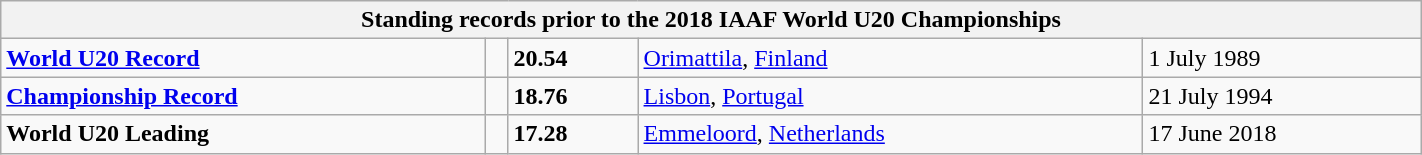<table class="wikitable" width=75%>
<tr>
<th colspan="5">Standing records prior to the 2018 IAAF World U20 Championships</th>
</tr>
<tr>
<td><strong><a href='#'>World U20 Record</a></strong></td>
<td></td>
<td><strong>20.54</strong></td>
<td><a href='#'>Orimattila</a>, <a href='#'>Finland</a></td>
<td>1 July 1989</td>
</tr>
<tr>
<td><strong><a href='#'>Championship Record</a></strong></td>
<td></td>
<td><strong>18.76</strong></td>
<td><a href='#'>Lisbon</a>, <a href='#'>Portugal</a></td>
<td>21 July 1994</td>
</tr>
<tr>
<td><strong>World U20 Leading</strong></td>
<td></td>
<td><strong>17.28</strong></td>
<td><a href='#'>Emmeloord</a>, <a href='#'>Netherlands</a></td>
<td>17 June 2018</td>
</tr>
</table>
